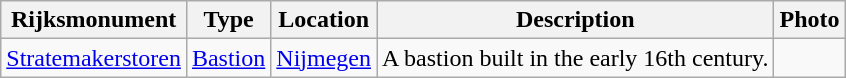<table class="wikitable">
<tr>
<th>Rijksmonument</th>
<th>Type</th>
<th>Location</th>
<th>Description</th>
<th>Photo</th>
</tr>
<tr>
<td><a href='#'>Stratemakerstoren</a><br></td>
<td><a href='#'>Bastion</a></td>
<td><a href='#'>Nijmegen</a></td>
<td>A bastion built in the early 16th century.</td>
<td></td>
</tr>
</table>
